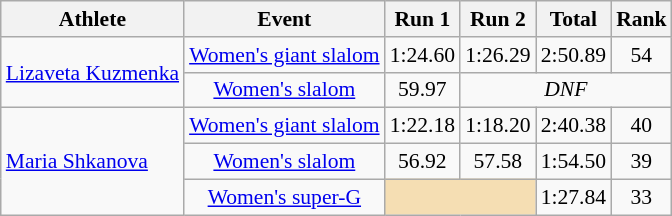<table class="wikitable" style="font-size:90%">
<tr>
<th>Athlete</th>
<th>Event</th>
<th>Run 1</th>
<th>Run 2</th>
<th>Total</th>
<th>Rank</th>
</tr>
<tr>
<td rowspan="2"><a href='#'>Lizaveta Kuzmenka</a></td>
<td align="center"><a href='#'>Women's giant slalom</a></td>
<td align="center">1:24.60</td>
<td align="center">1:26.29</td>
<td align="center">2:50.89</td>
<td align="center">54</td>
</tr>
<tr>
<td align="center"><a href='#'>Women's slalom</a></td>
<td align="center">59.97</td>
<td colspan="3" align="center"><em>DNF</em></td>
</tr>
<tr>
<td rowspan="3"><a href='#'>Maria Shkanova</a></td>
<td align="center"><a href='#'>Women's giant slalom</a></td>
<td align="center">1:22.18</td>
<td align="center">1:18.20</td>
<td align="center">2:40.38</td>
<td align="center">40</td>
</tr>
<tr>
<td align="center"><a href='#'>Women's slalom</a></td>
<td align="center">56.92</td>
<td align="center">57.58</td>
<td align="center">1:54.50</td>
<td align="center">39</td>
</tr>
<tr>
<td align="center"><a href='#'>Women's super-G</a></td>
<td colspan="2" bgcolor="wheat"></td>
<td align="center">1:27.84</td>
<td align="center">33</td>
</tr>
</table>
